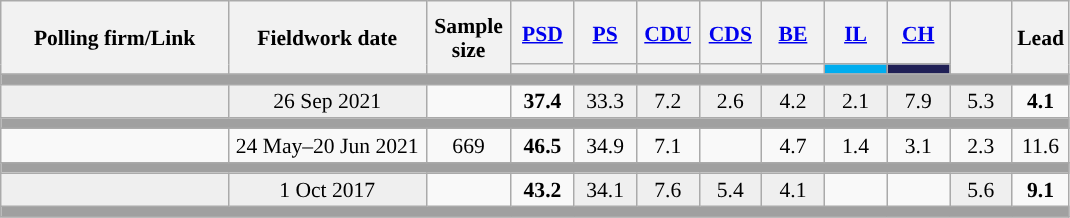<table class="wikitable sortable mw-datatable" style="text-align:center;font-size:90%;line-height:16px;">
<tr style="height:42px;">
<th style="width:145px;" rowspan="2">Polling firm/Link</th>
<th style="width:125px;" rowspan="2">Fieldwork date</th>
<th class="unsortable" style="width:50px;" rowspan="2">Sample size</th>
<th class="unsortable" style="width:35px;"><a href='#'>PSD</a></th>
<th class="unsortable" style="width:35px;"><a href='#'>PS</a></th>
<th class="unsortable" style="width:35px;"><a href='#'>CDU</a></th>
<th class="unsortable" style="width:35px;"><a href='#'>CDS</a></th>
<th class="unsortable" style="width:35px;"><a href='#'>BE</a></th>
<th class="unsortable" style="width:35px;"><a href='#'>IL</a></th>
<th class="unsortable" style="width:35px;"><a href='#'>CH</a></th>
<th class="unsortable" style="width:35px;" rowspan="2"></th>
<th class="unsortable" style="width:30px;" rowspan="2">Lead</th>
</tr>
<tr>
<th class="unsortable" style="color:inherit;background:"></th>
<th class="unsortable" style="color:inherit;background:"></th>
<th class="unsortable" style="color:inherit;background:"></th>
<th class="unsortable" style="color:inherit;background:"></th>
<th class="unsortable" style="color:inherit;background:"></th>
<th class="sortable" style="background:#00ADEF;"></th>
<th class="unsortable" style="color:inherit;background:#202056;"></th>
</tr>
<tr>
<td colspan="12" style="background:#A0A0A0"></td>
</tr>
<tr>
<td style="background:#EFEFEF;"><strong></strong></td>
<td style="background:#EFEFEF;" data-sort-value="2019-10-06">26 Sep 2021</td>
<td></td>
<td><strong>37.4</strong><br></td>
<td style="background:#EFEFEF;">33.3<br></td>
<td style="background:#EFEFEF;">7.2<br></td>
<td style="background:#EFEFEF;">2.6<br></td>
<td style="background:#EFEFEF;">4.2<br></td>
<td style="background:#EFEFEF;">2.1<br></td>
<td style="background:#EFEFEF;">7.9<br></td>
<td style="background:#EFEFEF;">5.3<br></td>
<td style="background:"><strong>4.1</strong></td>
</tr>
<tr>
<td colspan="12" style="background:#A0A0A0"></td>
</tr>
<tr>
<td align="center"></td>
<td align="center">24 May–20 Jun 2021</td>
<td align="center">669</td>
<td align="center" ><strong>46.5</strong></td>
<td align="center">34.9</td>
<td align="center">7.1</td>
<td></td>
<td align="center">4.7</td>
<td align="center">1.4</td>
<td align="center">3.1</td>
<td align="center">2.3</td>
<td style="background:">11.6</td>
</tr>
<tr>
<td colspan="12" style="background:#A0A0A0"></td>
</tr>
<tr>
<td style="background:#EFEFEF;"><strong></strong></td>
<td style="background:#EFEFEF;" data-sort-value="2019-10-06">1 Oct 2017</td>
<td></td>
<td><strong>43.2</strong><br></td>
<td style="background:#EFEFEF;">34.1<br></td>
<td style="background:#EFEFEF;">7.6<br></td>
<td style="background:#EFEFEF;">5.4<br></td>
<td style="background:#EFEFEF;">4.1<br></td>
<td></td>
<td></td>
<td style="background:#EFEFEF;">5.6<br></td>
<td style="background:"><strong>9.1</strong></td>
</tr>
<tr>
<td colspan="12" style="background:#A0A0A0"></td>
</tr>
</table>
